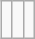<table class=wikitable align=right>
<tr>
<td><br></td>
<td><br></td>
<td><br></td>
</tr>
</table>
